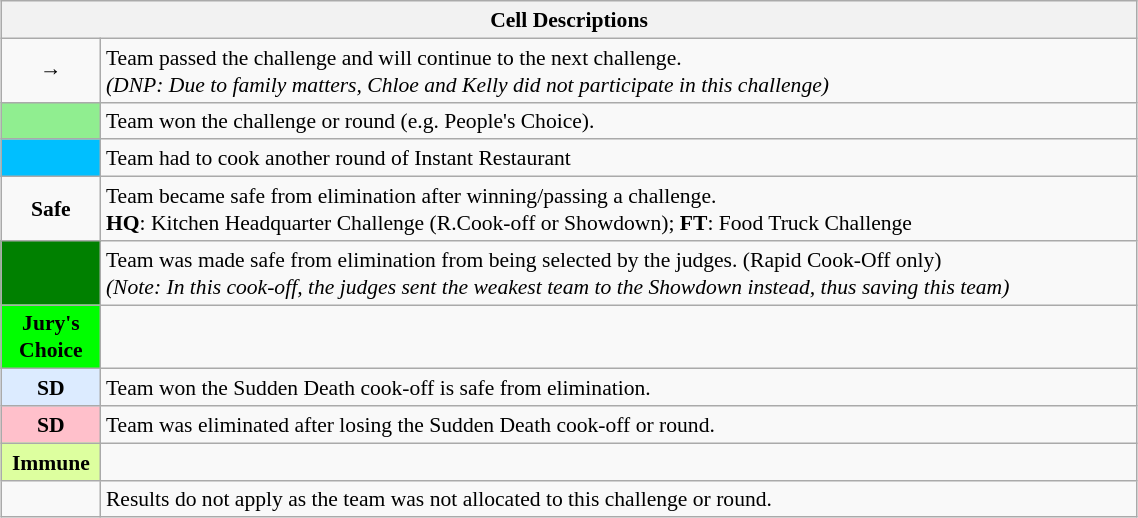<table class="wikitable" style="margin: auto; text-align: left; font-size: 90%; line-height:18px; width:60%">
<tr>
<th colspan="2">Cell Descriptions</th>
</tr>
<tr>
<td style="text-align:center"><strong>→</strong></td>
<td>Team passed the challenge and will continue to the next challenge.<br><em>(DNP: Due to family matters, Chloe and Kelly did not participate in this challenge)</em></td>
</tr>
<tr>
<td style=background:lightgreen></td>
<td>Team won the challenge or round (e.g. People's Choice).</td>
</tr>
<tr>
<td style=background:deepskyblue></td>
<td>Team had to cook another round of Instant Restaurant</td>
</tr>
<tr>
<td style="text-align:center"><strong>Safe</strong></td>
<td>Team became safe from elimination after winning/passing a challenge.<br> <strong>HQ</strong>: Kitchen Headquarter Challenge (R.Cook-off or Showdown); <strong>FT</strong>: Food Truck Challenge</td>
</tr>
<tr>
<td style="text-align:center; background:green;"></td>
<td>Team was made safe from elimination from being selected by the judges. (Rapid Cook-Off only)<br>  <em>(Note: In this cook-off, the judges sent the weakest team to the Showdown instead, thus saving this team)</em></td>
</tr>
<tr>
<td style="text-align:center; background:lime;"><strong>Jury's<br>Choice</strong></td>
<td></td>
</tr>
<tr>
<td style="text-align:center; background:#DCEBFF;"><strong>SD</strong></td>
<td>Team won the Sudden Death cook-off is safe from elimination.</td>
</tr>
<tr>
<td style="text-align:center; background:pink;"><strong>SD</strong></td>
<td>Team was eliminated after losing the Sudden Death cook-off or round.</td>
</tr>
<tr>
<td style="text-align:center; background:#DDFF9F"><strong>Immune</strong></td>
<td></td>
</tr>
<tr>
<td></td>
<td>Results do not apply as the team was not allocated to this challenge or round.</td>
</tr>
</table>
